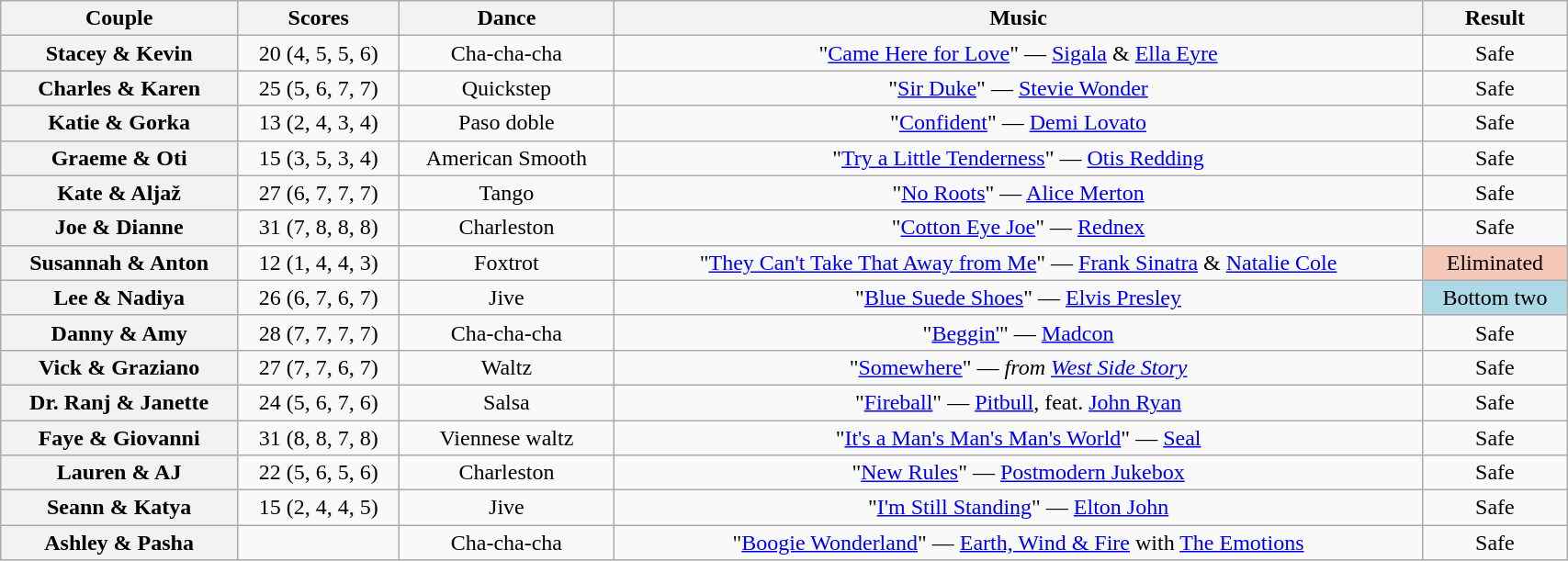<table class="wikitable sortable" style="text-align:center; width:90%">
<tr>
<th scope="col">Couple</th>
<th scope="col">Scores</th>
<th scope="col" class="unsortable">Dance</th>
<th scope="col" class="unsortable">Music</th>
<th scope="col" class="unsortable">Result</th>
</tr>
<tr>
<th scope="row">Stacey & Kevin</th>
<td>20 (4, 5, 5, 6)</td>
<td>Cha-cha-cha</td>
<td>"<a href='#'>Came Here for Love</a>" — <a href='#'>Sigala</a> & <a href='#'>Ella Eyre</a></td>
<td>Safe</td>
</tr>
<tr>
<th scope="row">Charles & Karen</th>
<td>25 (5, 6, 7, 7)</td>
<td>Quickstep</td>
<td>"<a href='#'>Sir Duke</a>" — <a href='#'>Stevie Wonder</a></td>
<td>Safe</td>
</tr>
<tr>
<th scope="row">Katie & Gorka</th>
<td>13 (2, 4, 3, 4)</td>
<td>Paso doble</td>
<td>"<a href='#'>Confident</a>" — <a href='#'>Demi Lovato</a></td>
<td>Safe</td>
</tr>
<tr>
<th scope="row">Graeme & Oti</th>
<td>15 (3, 5, 3, 4)</td>
<td>American Smooth</td>
<td>"<a href='#'>Try a Little Tenderness</a>" — <a href='#'>Otis Redding</a></td>
<td>Safe</td>
</tr>
<tr>
<th scope="row">Kate & Aljaž</th>
<td>27 (6, 7, 7, 7)</td>
<td>Tango</td>
<td>"<a href='#'>No Roots</a>" — <a href='#'>Alice Merton</a></td>
<td>Safe</td>
</tr>
<tr>
<th scope="row">Joe & Dianne</th>
<td>31 (7, 8, 8, 8)</td>
<td>Charleston</td>
<td>"<a href='#'>Cotton Eye Joe</a>" — <a href='#'>Rednex</a></td>
<td>Safe</td>
</tr>
<tr>
<th scope="row">Susannah & Anton</th>
<td>12 (1, 4, 4, 3)</td>
<td>Foxtrot</td>
<td>"<a href='#'>They Can't Take That Away from Me</a>" — <a href='#'>Frank Sinatra</a> & <a href='#'>Natalie Cole</a></td>
<td bgcolor="f4c7b8">Eliminated</td>
</tr>
<tr>
<th scope="row">Lee & Nadiya</th>
<td>26 (6, 7, 6, 7)</td>
<td>Jive</td>
<td>"<a href='#'>Blue Suede Shoes</a>" — <a href='#'>Elvis Presley</a></td>
<td bgcolor="lightblue">Bottom two</td>
</tr>
<tr>
<th scope="row">Danny & Amy</th>
<td>28 (7, 7, 7, 7)</td>
<td>Cha-cha-cha</td>
<td>"<a href='#'>Beggin'</a>" — <a href='#'>Madcon</a></td>
<td>Safe</td>
</tr>
<tr>
<th scope="row">Vick & Graziano</th>
<td>27 (7, 7, 6, 7)</td>
<td>Waltz</td>
<td>"<a href='#'>Somewhere</a>" — <em>from <a href='#'>West Side Story</a></em></td>
<td>Safe</td>
</tr>
<tr>
<th scope="row">Dr. Ranj & Janette</th>
<td>24 (5, 6, 7, 6)</td>
<td>Salsa</td>
<td>"<a href='#'>Fireball</a>" — <a href='#'>Pitbull</a>, feat. <a href='#'>John Ryan</a></td>
<td>Safe</td>
</tr>
<tr>
<th scope="row">Faye & Giovanni</th>
<td>31 (8, 8, 7, 8)</td>
<td>Viennese waltz</td>
<td>"<a href='#'>It's a Man's Man's Man's World</a>" — <a href='#'>Seal</a></td>
<td>Safe</td>
</tr>
<tr>
<th scope="row">Lauren & AJ</th>
<td>22 (5, 6, 5, 6)</td>
<td>Charleston</td>
<td>"<a href='#'>New Rules</a>" — <a href='#'>Postmodern Jukebox</a></td>
<td>Safe</td>
</tr>
<tr>
<th scope="row">Seann & Katya</th>
<td>15 (2, 4, 4, 5)</td>
<td>Jive</td>
<td>"<a href='#'>I'm Still Standing</a>" — <a href='#'>Elton John</a></td>
<td>Safe</td>
</tr>
<tr>
<th scope="row">Ashley & Pasha</th>
<td></td>
<td>Cha-cha-cha</td>
<td>"<a href='#'>Boogie Wonderland</a>" — <a href='#'>Earth, Wind & Fire</a> with <a href='#'>The Emotions</a></td>
<td>Safe</td>
</tr>
</table>
